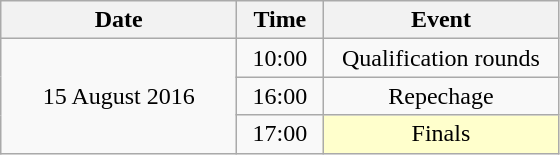<table class = "wikitable" style="text-align:center;">
<tr>
<th width=150>Date</th>
<th width=50>Time</th>
<th width=150>Event</th>
</tr>
<tr>
<td rowspan=3>15 August 2016</td>
<td>10:00</td>
<td>Qualification rounds</td>
</tr>
<tr>
<td>16:00</td>
<td>Repechage</td>
</tr>
<tr>
<td>17:00</td>
<td bgcolor=ffffcc>Finals</td>
</tr>
</table>
